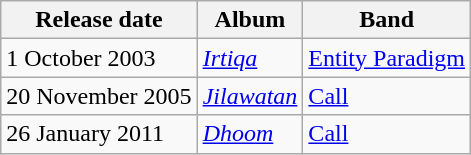<table class="wikitable">
<tr>
<th>Release date</th>
<th>Album</th>
<th>Band</th>
</tr>
<tr>
<td>1 October 2003</td>
<td><em><a href='#'>Irtiqa</a></em></td>
<td><a href='#'>Entity Paradigm</a></td>
</tr>
<tr>
<td>20 November 2005</td>
<td><em><a href='#'>Jilawatan</a></em></td>
<td><a href='#'>Call</a></td>
</tr>
<tr>
<td>26 January 2011</td>
<td><a href='#'><em>Dhoom</em></a></td>
<td><a href='#'>Call</a></td>
</tr>
</table>
